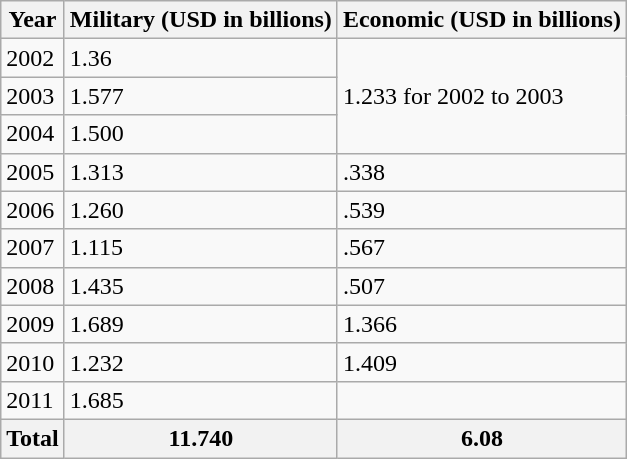<table class="wikitable sortable">
<tr>
<th>Year</th>
<th>Military (USD in billions)</th>
<th>Economic (USD in billions)</th>
</tr>
<tr>
<td>2002</td>
<td>1.36</td>
<td rowspan="3">1.233 for 2002 to 2003</td>
</tr>
<tr>
<td>2003</td>
<td>1.577</td>
</tr>
<tr>
<td>2004</td>
<td>1.500</td>
</tr>
<tr>
<td>2005</td>
<td>1.313</td>
<td>.338</td>
</tr>
<tr>
<td>2006</td>
<td>1.260</td>
<td>.539</td>
</tr>
<tr>
<td>2007</td>
<td>1.115</td>
<td>.567</td>
</tr>
<tr>
<td>2008</td>
<td>1.435</td>
<td>.507</td>
</tr>
<tr>
<td>2009</td>
<td>1.689</td>
<td>1.366</td>
</tr>
<tr>
<td>2010</td>
<td>1.232</td>
<td>1.409</td>
</tr>
<tr>
<td>2011</td>
<td>1.685</td>
<td></td>
</tr>
<tr>
<th>Total</th>
<th>11.740</th>
<th>6.08</th>
</tr>
</table>
